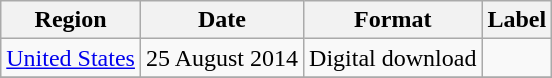<table class=wikitable>
<tr>
<th>Region</th>
<th>Date</th>
<th>Format</th>
<th>Label</th>
</tr>
<tr>
<td><a href='#'>United States</a></td>
<td>25 August 2014</td>
<td>Digital download</td>
<td></td>
</tr>
<tr>
</tr>
</table>
